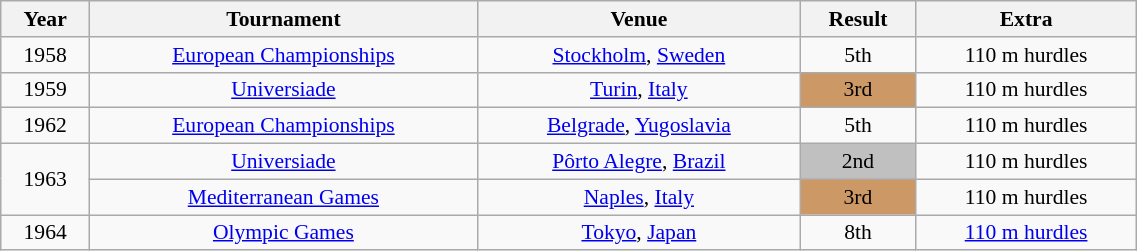<table class="wikitable"  style="text-align:center; font-size:90%; width:60%;">
<tr ">
<th>Year</th>
<th>Tournament</th>
<th>Venue</th>
<th>Result</th>
<th>Extra</th>
</tr>
<tr>
<td>1958</td>
<td><a href='#'>European Championships</a></td>
<td><a href='#'>Stockholm</a>, <a href='#'>Sweden</a></td>
<td style="text-align:center;">5th</td>
<td>110 m hurdles</td>
</tr>
<tr>
<td>1959</td>
<td><a href='#'>Universiade</a></td>
<td><a href='#'>Turin</a>, <a href='#'>Italy</a></td>
<td style="background:#c96; text-align:center;">3rd</td>
<td>110 m hurdles</td>
</tr>
<tr>
<td>1962</td>
<td><a href='#'>European Championships</a></td>
<td><a href='#'>Belgrade</a>, <a href='#'>Yugoslavia</a></td>
<td style="text-align:center;">5th</td>
<td>110 m hurdles</td>
</tr>
<tr>
<td rowspan=2>1963</td>
<td><a href='#'>Universiade</a></td>
<td><a href='#'>Pôrto Alegre</a>, <a href='#'>Brazil</a></td>
<td style="background:silver; text-align:center;">2nd</td>
<td>110 m hurdles</td>
</tr>
<tr>
<td><a href='#'>Mediterranean Games</a></td>
<td><a href='#'>Naples</a>, <a href='#'>Italy</a></td>
<td style="background:#c96; text-align:center;">3rd</td>
<td>110 m hurdles</td>
</tr>
<tr>
<td>1964</td>
<td><a href='#'>Olympic Games</a></td>
<td><a href='#'>Tokyo</a>, <a href='#'>Japan</a></td>
<td style="text-align:center;">8th</td>
<td><a href='#'>110 m hurdles</a></td>
</tr>
</table>
